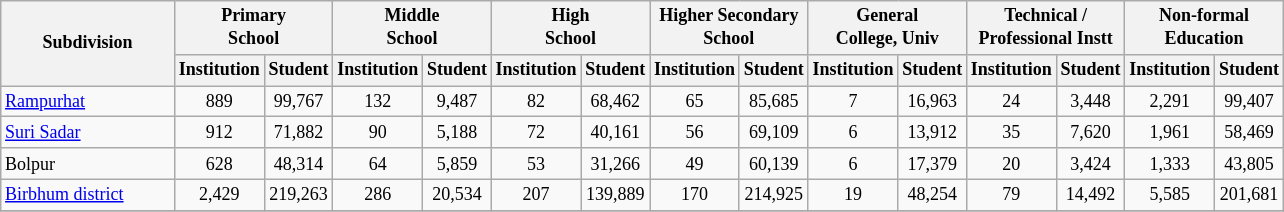<table class="wikitable" style="text-align:center;font-size: 9pt">
<tr>
<th width="110" rowspan="2">Subdivision</th>
<th colspan="2">Primary<br>School</th>
<th colspan="2">Middle<br>School</th>
<th colspan="2">High<br>School</th>
<th colspan="2">Higher Secondary<br>School</th>
<th colspan="2">General<br>College, Univ</th>
<th colspan="2">Technical /<br>Professional Instt</th>
<th colspan="2">Non-formal<br>Education</th>
</tr>
<tr>
<th width="30">Institution</th>
<th width="30">Student</th>
<th width="30">Institution</th>
<th width="30">Student</th>
<th width="30">Institution</th>
<th width="30">Student</th>
<th width="30">Institution</th>
<th width="30">Student</th>
<th width="30">Institution</th>
<th width="30">Student</th>
<th width="30">Institution</th>
<th width="30">Student</th>
<th width="30">Institution</th>
<th width="30">Student<br></th>
</tr>
<tr>
<td align=left><a href='#'>Rampurhat</a></td>
<td align="center">889</td>
<td align="center">99,767</td>
<td align="center">132</td>
<td align="center">9,487</td>
<td align="center">82</td>
<td align="center">68,462</td>
<td align="center">65</td>
<td align="center">85,685</td>
<td align="center">7</td>
<td align="center">16,963</td>
<td align="center">24</td>
<td align="center">3,448</td>
<td align="center">2,291</td>
<td align="center">99,407</td>
</tr>
<tr>
<td align=left><a href='#'>Suri Sadar</a></td>
<td align="center">912</td>
<td align="center">71,882</td>
<td align="center">90</td>
<td align="center">5,188</td>
<td align="center">72</td>
<td align="center">40,161</td>
<td align="center">56</td>
<td align="center">69,109</td>
<td align="center">6</td>
<td align="center">13,912</td>
<td align="center">35</td>
<td align="center">7,620</td>
<td align="center">1,961</td>
<td align="center">58,469</td>
</tr>
<tr>
<td align=left>Bolpur</td>
<td align="center">628</td>
<td align="center">48,314</td>
<td align="center">64</td>
<td align="center">5,859</td>
<td align="center">53</td>
<td align="center">31,266</td>
<td align="center">49</td>
<td align="center">60,139</td>
<td align="center">6</td>
<td align="center">17,379</td>
<td align="center">20</td>
<td align="center">3,424</td>
<td align="center">1,333</td>
<td align="center">43,805</td>
</tr>
<tr>
<td align=left><a href='#'>Birbhum district</a></td>
<td align="center">2,429</td>
<td align="center">219,263</td>
<td align="center">286</td>
<td align="center">20,534</td>
<td align="center">207</td>
<td align="center">139,889</td>
<td align="center">170</td>
<td align="center">214,925</td>
<td align="center">19</td>
<td align="center">48,254</td>
<td align="center">79</td>
<td align="center">14,492</td>
<td align="center">5,585</td>
<td align="center">201,681</td>
</tr>
<tr>
</tr>
</table>
